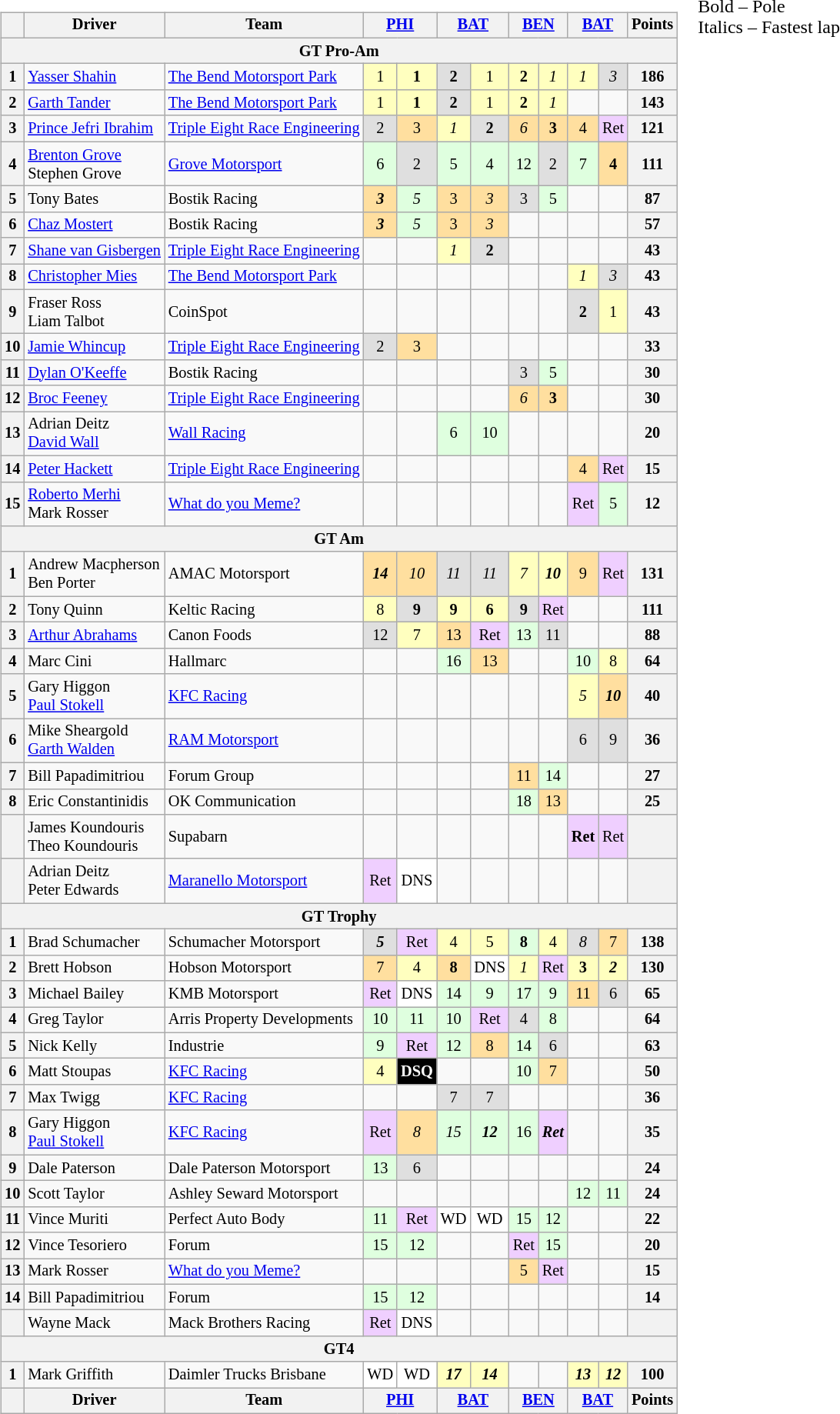<table>
<tr>
<td valign="top"><br><table class="wikitable" style="font-size: 85%; text-align:center;">
<tr>
<th></th>
<th>Driver</th>
<th>Team</th>
<th colspan=2><a href='#'>PHI</a><br></th>
<th colspan=2><a href='#'>BAT</a><br></th>
<th colspan=2><a href='#'>BEN</a><br></th>
<th colspan=2><a href='#'>BAT</a><br></th>
<th>Points</th>
</tr>
<tr>
<th colspan=12>GT Pro-Am</th>
</tr>
<tr>
<th>1</th>
<td align=left> <a href='#'>Yasser Shahin</a></td>
<td align=left> <a href='#'>The Bend Motorsport Park</a></td>
<td style="background:#FFFFBF;">1</td>
<td style="background:#FFFFBF;"><strong>1</strong></td>
<td style="background:#DFDFDF;"><strong>2</strong></td>
<td style="background:#FFFFBF;">1</td>
<td style="background:#FFFFBF;"><strong>2</strong></td>
<td style="background:#FFFFBF;"><em>1</em></td>
<td style="background:#FFFFBF;"><em>1</em></td>
<td style="background:#DFDFDF;"><em>3</em></td>
<th>186</th>
</tr>
<tr>
<th>2</th>
<td align=left> <a href='#'>Garth Tander</a></td>
<td align=left> <a href='#'>The Bend Motorsport Park</a></td>
<td style="background:#FFFFBF;">1</td>
<td style="background:#FFFFBF;"><strong>1</strong></td>
<td style="background:#DFDFDF;"><strong>2</strong></td>
<td style="background:#FFFFBF;">1</td>
<td style="background:#FFFFBF;"><strong>2</strong></td>
<td style="background:#FFFFBF;"><em>1</em></td>
<td></td>
<td></td>
<th>143</th>
</tr>
<tr>
<th>3</th>
<td align=left> <a href='#'>Prince Jefri Ibrahim</a></td>
<td align=left> <a href='#'>Triple Eight Race Engineering</a></td>
<td style="background:#DFDFDF;">2</td>
<td style="background:#FFDF9F;">3</td>
<td style="background:#FFFFBF;"><em>1</em></td>
<td style="background:#DFDFDF;"><strong>2</strong></td>
<td style="background:#FFDF9F;"><em>6</em></td>
<td style="background:#FFDF9F;"><strong>3</strong></td>
<td style="background:#FFDF9F;">4</td>
<td style="background:#EFCFFF;">Ret</td>
<th>121</th>
</tr>
<tr>
<th>4</th>
<td align=left> <a href='#'>Brenton Grove</a><br> Stephen Grove</td>
<td align=left> <a href='#'>Grove Motorsport</a></td>
<td style="background:#DFFFDF;">6</td>
<td style="background:#DFDFDF;">2</td>
<td style="background:#DFFFDF;">5</td>
<td style="background:#DFFFDF;">4</td>
<td style="background:#DFFFDF;">12</td>
<td style="background:#DFDFDF;">2</td>
<td style="background:#DFFFDF;">7</td>
<td style="background:#FFDF9F;"><strong>4</strong></td>
<th>111</th>
</tr>
<tr>
<th>5</th>
<td align=left> Tony Bates</td>
<td align=left> Bostik Racing</td>
<td style="background:#FFDF9F;"><strong><em>3</em></strong></td>
<td style="background:#DFFFDF;"><em>5</em></td>
<td style="background:#FFDF9F;">3</td>
<td style="background:#FFDF9F;"><em>3</em></td>
<td style="background:#DFDFDF;">3</td>
<td style="background:#DFFFDF;">5</td>
<td></td>
<td></td>
<th>87</th>
</tr>
<tr>
<th>6</th>
<td align=left> <a href='#'>Chaz Mostert</a></td>
<td align=left> Bostik Racing</td>
<td style="background:#FFDF9F;"><strong><em>3</em></strong></td>
<td style="background:#DFFFDF;"><em>5</em></td>
<td style="background:#FFDF9F;">3</td>
<td style="background:#FFDF9F;"><em>3</em></td>
<td></td>
<td></td>
<td></td>
<td></td>
<th>57</th>
</tr>
<tr>
<th>7</th>
<td align=left> <a href='#'>Shane van Gisbergen</a></td>
<td align=left> <a href='#'>Triple Eight Race Engineering</a></td>
<td></td>
<td></td>
<td style="background:#FFFFBF;"><em>1</em></td>
<td style="background:#DFDFDF;"><strong>2</strong></td>
<td></td>
<td></td>
<td></td>
<td></td>
<th>43</th>
</tr>
<tr>
<th>8</th>
<td align=left> <a href='#'>Christopher Mies</a></td>
<td align=left> <a href='#'>The Bend Motorsport Park</a></td>
<td></td>
<td></td>
<td></td>
<td></td>
<td></td>
<td></td>
<td style="background:#FFFFBF;"><em>1</em></td>
<td style="background:#DFDFDF;"><em>3</em></td>
<th>43</th>
</tr>
<tr>
<th>9</th>
<td align=left> Fraser Ross<br> Liam Talbot</td>
<td align=left> CoinSpot</td>
<td></td>
<td></td>
<td></td>
<td></td>
<td></td>
<td></td>
<td style="background:#DFDFDF;"><strong>2</strong></td>
<td style="background:#FFFFBF;">1</td>
<th>43</th>
</tr>
<tr>
<th>10</th>
<td align=left> <a href='#'>Jamie Whincup</a></td>
<td align=left> <a href='#'>Triple Eight Race Engineering</a></td>
<td style="background:#DFDFDF;">2</td>
<td style="background:#FFDF9F;">3</td>
<td></td>
<td></td>
<td></td>
<td></td>
<td></td>
<td></td>
<th>33</th>
</tr>
<tr>
<th>11</th>
<td align=left> <a href='#'>Dylan O'Keeffe</a></td>
<td align=left> Bostik Racing</td>
<td></td>
<td></td>
<td></td>
<td></td>
<td style="background:#DFDFDF;">3</td>
<td style="background:#DFFFDF;">5</td>
<td></td>
<td></td>
<th>30</th>
</tr>
<tr>
<th>12</th>
<td align=left> <a href='#'>Broc Feeney</a></td>
<td align=left> <a href='#'>Triple Eight Race Engineering</a></td>
<td></td>
<td></td>
<td></td>
<td></td>
<td style="background:#FFDF9F;"><em>6</em></td>
<td style="background:#FFDF9F;"><strong>3</strong></td>
<td></td>
<td></td>
<th>30</th>
</tr>
<tr>
<th>13</th>
<td align=left> Adrian Deitz<br> <a href='#'>David Wall</a></td>
<td align=left> <a href='#'>Wall Racing</a></td>
<td></td>
<td></td>
<td style="background:#DFFFDF;">6</td>
<td style="background:#DFFFDF;">10</td>
<td></td>
<td></td>
<td></td>
<td></td>
<th>20</th>
</tr>
<tr>
<th>14</th>
<td align=left> <a href='#'>Peter Hackett</a></td>
<td align=left> <a href='#'>Triple Eight Race Engineering</a></td>
<td></td>
<td></td>
<td></td>
<td></td>
<td></td>
<td></td>
<td style="background:#FFDF9F;">4</td>
<td style="background:#EFCFFF;">Ret</td>
<th>15</th>
</tr>
<tr>
<th>15</th>
<td align=left> <a href='#'>Roberto Merhi</a><br> Mark Rosser</td>
<td align=left> <a href='#'>What do you Meme?</a></td>
<td></td>
<td></td>
<td></td>
<td></td>
<td></td>
<td></td>
<td style="background:#EFCFFF;">Ret</td>
<td style="background:#DFFFDF;">5</td>
<th>12</th>
</tr>
<tr>
<th colspan=12>GT Am</th>
</tr>
<tr>
<th>1</th>
<td align=left> Andrew Macpherson<br> Ben Porter</td>
<td align=left> AMAC Motorsport</td>
<td style="background:#FFDF9F;"><strong><em>14</em></strong></td>
<td style="background:#FFDF9F;"><em>10</em></td>
<td style="background:#DFDFDF;"><em>11</em></td>
<td style="background:#DFDFDF;"><em>11</em></td>
<td style="background:#FFFFBF;"><em>7</em></td>
<td style="background:#FFFFBF;"><strong><em>10</em></strong></td>
<td style="background:#FFDF9F;">9</td>
<td style="background:#EFCFFF;">Ret</td>
<th>131</th>
</tr>
<tr>
<th>2</th>
<td align=left> Tony Quinn</td>
<td align=left> Keltic Racing</td>
<td style="background:#FFFFBF;">8</td>
<td style="background:#DFDFDF;"><strong>9</strong></td>
<td style="background:#FFFFBF;"><strong>9</strong></td>
<td style="background:#FFFFBF;"><strong>6</strong></td>
<td style="background:#DFDFDF;"><strong>9</strong></td>
<td style="background:#EFCFFF;">Ret</td>
<td></td>
<td></td>
<th>111</th>
</tr>
<tr>
<th>3</th>
<td align=left> <a href='#'>Arthur Abrahams</a></td>
<td align=left> Canon Foods</td>
<td style="background:#DFDFDF;">12</td>
<td style="background:#FFFFBF;">7</td>
<td style="background:#FFDF9F;">13</td>
<td style="background:#EFCFFF;">Ret</td>
<td style="background:#DFFFDF;">13</td>
<td style="background:#DFDFDF;">11</td>
<td></td>
<td></td>
<th>88</th>
</tr>
<tr>
<th>4</th>
<td align=left> Marc Cini</td>
<td align=left> Hallmarc</td>
<td></td>
<td></td>
<td style="background:#DFFFDF;">16</td>
<td style="background:#FFDF9F;">13</td>
<td></td>
<td></td>
<td style="background:#DFFFDF;">10</td>
<td style="background:#FFFFBF;">8</td>
<th>64</th>
</tr>
<tr>
<th>5</th>
<td align=left> Gary Higgon<br> <a href='#'>Paul Stokell</a></td>
<td align=left> <a href='#'>KFC Racing</a></td>
<td></td>
<td></td>
<td></td>
<td></td>
<td></td>
<td></td>
<td style="background:#FFFFBF;"><em>5</em></td>
<td style="background:#FFDF9F;"><strong><em>10</em></strong></td>
<th>40</th>
</tr>
<tr>
<th>6</th>
<td align=left> Mike Sheargold<br> <a href='#'>Garth Walden</a></td>
<td align=left> <a href='#'>RAM Motorsport</a></td>
<td></td>
<td></td>
<td></td>
<td></td>
<td></td>
<td></td>
<td style="background:#DFDFDF;">6</td>
<td style="background:#DFDFDF;">9</td>
<th>36</th>
</tr>
<tr>
<th>7</th>
<td align=left> Bill Papadimitriou</td>
<td align=left> Forum Group</td>
<td></td>
<td></td>
<td></td>
<td></td>
<td style="background:#FFDF9F;">11</td>
<td style="background:#DFFFDF;">14</td>
<td></td>
<td></td>
<th>27</th>
</tr>
<tr>
<th>8</th>
<td align=left> Eric Constantinidis</td>
<td align=left> OK Communication</td>
<td></td>
<td></td>
<td></td>
<td></td>
<td style="background:#DFFFDF;">18</td>
<td style="background:#FFDF9F;">13</td>
<td></td>
<td></td>
<th>25</th>
</tr>
<tr>
<th></th>
<td align=left> James Koundouris<br> Theo Koundouris</td>
<td align=left> Supabarn</td>
<td></td>
<td></td>
<td></td>
<td></td>
<td></td>
<td></td>
<td style="background:#EFCFFF;"><strong>Ret</strong></td>
<td style="background:#EFCFFF;">Ret</td>
<th></th>
</tr>
<tr>
<th></th>
<td align=left> Adrian Deitz<br> Peter Edwards</td>
<td align=left> <a href='#'>Maranello Motorsport</a></td>
<td style="background:#EFCFFF;">Ret</td>
<td style="background:#FFFFFF;">DNS</td>
<td></td>
<td></td>
<td></td>
<td></td>
<td></td>
<td></td>
<th></th>
</tr>
<tr>
<th colspan=12>GT Trophy</th>
</tr>
<tr>
<th>1</th>
<td align=left> Brad Schumacher</td>
<td align=left> Schumacher Motorsport</td>
<td style="background:#DFDFDF;"><strong><em>5</em></strong></td>
<td style="background:#EFCFFF;">Ret</td>
<td style="background:#FFFFBF;">4</td>
<td style="background:#FFFFBF;">5</td>
<td style="background:#DFFFDF;"><strong>8</strong></td>
<td style="background:#FFFFBF;">4</td>
<td style="background:#DFDFDF;"><em>8</em></td>
<td style="background:#FFDF9F;">7</td>
<th>138</th>
</tr>
<tr>
<th>2</th>
<td align=left> Brett Hobson</td>
<td align=left> Hobson Motorsport</td>
<td style="background:#FFDF9F;">7</td>
<td style="background:#FFFFBF;">4</td>
<td style="background:#FFDF9F;"><strong>8</strong></td>
<td style="background:#FFFFFF;">DNS</td>
<td style="background:#FFFFBF;"><em>1</em></td>
<td style="background:#EFCFFF;">Ret</td>
<td style="background:#FFFFBF;"><strong>3</strong></td>
<td style="background:#FFFFBF;"><strong><em>2</em></strong></td>
<th>130</th>
</tr>
<tr>
<th>3</th>
<td align=left> Michael Bailey</td>
<td align=left> KMB Motorsport</td>
<td style="background:#EFCFFF;">Ret</td>
<td style="background:#FFFFFF;">DNS</td>
<td style="background:#DFFFDF;">14</td>
<td style="background:#DFFFDF;">9</td>
<td style="background:#DFFFDF;">17</td>
<td style="background:#DFFFDF;">9</td>
<td style="background:#FFDF9F;">11</td>
<td style="background:#DFDFDF;">6</td>
<th>65</th>
</tr>
<tr>
<th>4</th>
<td align=left> Greg Taylor</td>
<td align=left> Arris Property Developments</td>
<td style="background:#DFFFDF;">10</td>
<td style="background:#DFFFDF;">11</td>
<td style="background:#DFFFDF;">10</td>
<td style="background:#EFCFFF;">Ret</td>
<td style="background:#DFDFDF;">4</td>
<td style="background:#DFFFDF;">8</td>
<td></td>
<td></td>
<th>64</th>
</tr>
<tr>
<th>5</th>
<td align=left> Nick Kelly</td>
<td align=left> Industrie</td>
<td style="background:#DFFFDF;">9</td>
<td style="background:#EFCFFF;">Ret</td>
<td style="background:#DFFFDF;">12</td>
<td style="background:#FFDF9F;">8</td>
<td style="background:#DFFFDF;">14</td>
<td style="background:#DFDFDF;">6</td>
<td></td>
<td></td>
<th>63</th>
</tr>
<tr>
<th>6</th>
<td align=left> Matt Stoupas</td>
<td align=left> <a href='#'>KFC Racing</a></td>
<td style="background:#FFFFBF;">4</td>
<td style="background:#000000; color:white;"><strong>DSQ</strong></td>
<td></td>
<td></td>
<td style="background:#DFFFDF;">10</td>
<td style="background:#FFDF9F;">7</td>
<td></td>
<td></td>
<th>50</th>
</tr>
<tr>
<th>7</th>
<td align=left> Max Twigg</td>
<td align=left> <a href='#'>KFC Racing</a></td>
<td></td>
<td></td>
<td style="background:#DFDFDF;">7</td>
<td style="background:#DFDFDF;">7</td>
<td></td>
<td></td>
<td></td>
<td></td>
<th>36</th>
</tr>
<tr>
<th>8</th>
<td align=left> Gary Higgon<br> <a href='#'>Paul Stokell</a></td>
<td align=left> <a href='#'>KFC Racing</a></td>
<td style="background:#EFCFFF;">Ret</td>
<td style="background:#FFDF9F;"><em>8</em></td>
<td style="background:#DFFFDF;"><em>15</em></td>
<td style="background:#DFFFDF;"><strong><em>12</em></strong></td>
<td style="background:#DFFFDF;">16</td>
<td style="background:#EFCFFF;"><strong><em>Ret</em></strong></td>
<td></td>
<td></td>
<th>35</th>
</tr>
<tr>
<th>9</th>
<td align=left> Dale Paterson</td>
<td align=left> Dale Paterson Motorsport</td>
<td style="background:#DFFFDF;">13</td>
<td style="background:#DFDFDF;">6</td>
<td></td>
<td></td>
<td></td>
<td></td>
<td></td>
<td></td>
<th>24</th>
</tr>
<tr>
<th>10</th>
<td align=left> Scott Taylor</td>
<td align=left> Ashley Seward Motorsport</td>
<td></td>
<td></td>
<td></td>
<td></td>
<td></td>
<td></td>
<td style="background:#DFFFDF;">12</td>
<td style="background:#DFFFDF;">11</td>
<th>24</th>
</tr>
<tr>
<th>11</th>
<td align=left> Vince Muriti</td>
<td align=left> Perfect Auto Body</td>
<td style="background:#DFFFDF;">11</td>
<td style="background:#EFCFFF;">Ret</td>
<td style="background:#FFFFFF;">WD</td>
<td style="background:#FFFFFF;">WD</td>
<td style="background:#DFFFDF;">15</td>
<td style="background:#DFFFDF;">12</td>
<td></td>
<td></td>
<th>22</th>
</tr>
<tr>
<th>12</th>
<td align=left> Vince Tesoriero</td>
<td align=left> Forum</td>
<td style="background:#DFFFDF;">15</td>
<td style="background:#DFFFDF;">12</td>
<td></td>
<td></td>
<td style="background:#EFCFFF;">Ret</td>
<td style="background:#DFFFDF;">15</td>
<td></td>
<td></td>
<th>20</th>
</tr>
<tr>
<th>13</th>
<td align=left> Mark Rosser</td>
<td align=left> <a href='#'>What do you Meme?</a></td>
<td></td>
<td></td>
<td></td>
<td></td>
<td style="background:#FFDF9F;">5</td>
<td style="background:#EFCFFF;">Ret</td>
<td></td>
<td></td>
<th>15</th>
</tr>
<tr>
<th>14</th>
<td align=left> Bill Papadimitriou</td>
<td align=left> Forum</td>
<td style="background:#DFFFDF;">15</td>
<td style="background:#DFFFDF;">12</td>
<td></td>
<td></td>
<td></td>
<td></td>
<td></td>
<td></td>
<th>14</th>
</tr>
<tr>
<th></th>
<td align=left> Wayne Mack</td>
<td align=left> Mack Brothers Racing</td>
<td style="background:#EFCFFF;">Ret</td>
<td style="background:#FFFFFF;">DNS</td>
<td></td>
<td></td>
<td></td>
<td></td>
<td></td>
<td></td>
<th></th>
</tr>
<tr>
<th colspan=12>GT4</th>
</tr>
<tr>
<th>1</th>
<td align=left> Mark Griffith</td>
<td align=left> Daimler Trucks Brisbane</td>
<td style="background:#FFFFFF;">WD</td>
<td style="background:#FFFFFF;">WD</td>
<td style="background:#FFFFBF;"><strong><em>17</em></strong></td>
<td style="background:#FFFFBF;"><strong><em>14</em></strong></td>
<td></td>
<td></td>
<td style="background:#FFFFBF;"><strong><em>13</em></strong></td>
<td style="background:#FFFFBF;"><strong><em>12</em></strong></td>
<th>100</th>
</tr>
<tr valign="top">
<th valign=middle></th>
<th valign=middle>Driver</th>
<th valign=middle>Team</th>
<th colspan=2><a href='#'>PHI</a><br></th>
<th colspan=2><a href='#'>BAT</a><br></th>
<th colspan=2><a href='#'>BEN</a><br></th>
<th colspan=2><a href='#'>BAT</a><br></th>
<th valign=middle>Points</th>
</tr>
</table>
</td>
<td valign="top"><br>
<span>Bold – Pole<br>
Italics – Fastest lap</span></td>
</tr>
</table>
